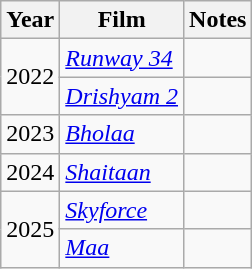<table class="wikitable sortable">
<tr>
<th>Year</th>
<th>Film</th>
<th>Notes</th>
</tr>
<tr>
<td rowspan="2">2022</td>
<td><em><a href='#'>Runway 34</a></em></td>
<td></td>
</tr>
<tr>
<td><em><a href='#'>Drishyam 2</a></em></td>
<td></td>
</tr>
<tr>
<td>2023</td>
<td><em><a href='#'>Bholaa</a></em></td>
<td></td>
</tr>
<tr>
<td>2024</td>
<td><em><a href='#'>Shaitaan</a></em></td>
<td></td>
</tr>
<tr>
<td rowspan="2">2025</td>
<td><em><a href='#'>Skyforce</a></em></td>
<td></td>
</tr>
<tr>
<td><em><a href='#'>Maa</a></em></td>
<td></td>
</tr>
</table>
